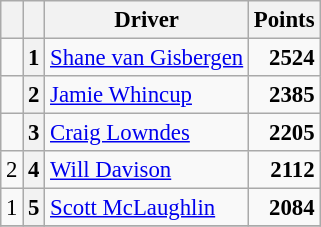<table class="wikitable" style="font-size: 95%;">
<tr>
<th></th>
<th></th>
<th>Driver</th>
<th>Points</th>
</tr>
<tr>
<td align="left"></td>
<th>1</th>
<td> <a href='#'>Shane van Gisbergen</a></td>
<td align="right"><strong>2524</strong></td>
</tr>
<tr>
<td align="left"></td>
<th>2</th>
<td> <a href='#'>Jamie Whincup</a></td>
<td align="right"><strong>2385</strong></td>
</tr>
<tr>
<td align="left"></td>
<th>3</th>
<td> <a href='#'>Craig Lowndes</a></td>
<td align="right"><strong>2205</strong></td>
</tr>
<tr>
<td align="left"> 2</td>
<th>4</th>
<td> <a href='#'>Will Davison</a></td>
<td align="right"><strong>2112</strong></td>
</tr>
<tr>
<td align="left"> 1</td>
<th>5</th>
<td> <a href='#'>Scott McLaughlin</a></td>
<td align="right"><strong>2084</strong></td>
</tr>
<tr>
</tr>
</table>
